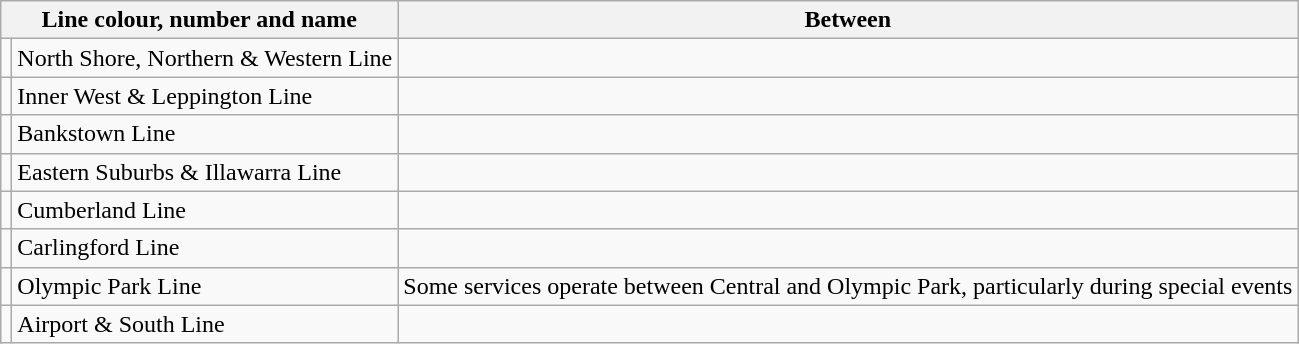<table class="wikitable">
<tr>
<th colspan="2">Line colour, number and name</th>
<th>Between</th>
</tr>
<tr>
<td></td>
<td>North Shore, Northern & Western Line</td>
<td><br></td>
</tr>
<tr>
<td></td>
<td>Inner West & Leppington Line</td>
<td></td>
</tr>
<tr>
<td></td>
<td>Bankstown Line</td>
<td></td>
</tr>
<tr>
<td></td>
<td>Eastern Suburbs & Illawarra Line</td>
<td></td>
</tr>
<tr>
<td></td>
<td>Cumberland Line</td>
<td></td>
</tr>
<tr>
<td></td>
<td>Carlingford Line</td>
<td></td>
</tr>
<tr>
<td></td>
<td>Olympic Park Line</td>
<td> Some services operate between Central and Olympic Park, particularly during special events</td>
</tr>
<tr>
<td></td>
<td>Airport & South Line</td>
<td></td>
</tr>
</table>
